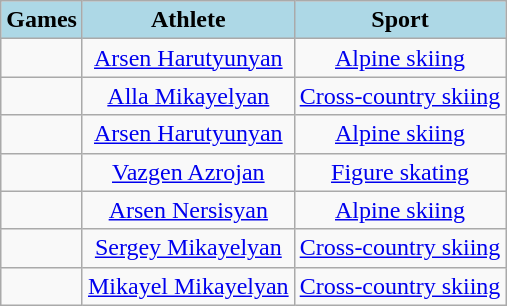<table class="wikitable" style="text-align:center">
<tr>
<th style="background-color:lightblue">Games</th>
<th style="background-color:lightblue">Athlete</th>
<th style="background-color:lightblue">Sport</th>
</tr>
<tr>
<td align=left></td>
<td><a href='#'>Arsen Harutyunyan</a></td>
<td><a href='#'>Alpine skiing</a></td>
</tr>
<tr>
<td align=left></td>
<td><a href='#'>Alla Mikayelyan</a></td>
<td><a href='#'>Cross-country skiing</a></td>
</tr>
<tr>
<td align=left></td>
<td><a href='#'>Arsen Harutyunyan</a></td>
<td><a href='#'>Alpine skiing</a></td>
</tr>
<tr>
<td align=left></td>
<td><a href='#'>Vazgen Azrojan</a></td>
<td><a href='#'>Figure skating</a></td>
</tr>
<tr>
<td align=left></td>
<td><a href='#'>Arsen Nersisyan</a></td>
<td><a href='#'>Alpine skiing</a></td>
</tr>
<tr>
<td align=left></td>
<td><a href='#'>Sergey Mikayelyan</a></td>
<td><a href='#'>Cross-country skiing</a></td>
</tr>
<tr>
<td align=left></td>
<td><a href='#'>Mikayel Mikayelyan</a></td>
<td><a href='#'>Cross-country skiing</a></td>
</tr>
</table>
